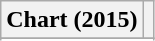<table class="wikitable sortable plainrowheaders" style="text-align:center;">
<tr>
<th scope="col">Chart (2015)</th>
<th scope="col"></th>
</tr>
<tr>
</tr>
<tr>
</tr>
<tr>
</tr>
<tr>
</tr>
</table>
